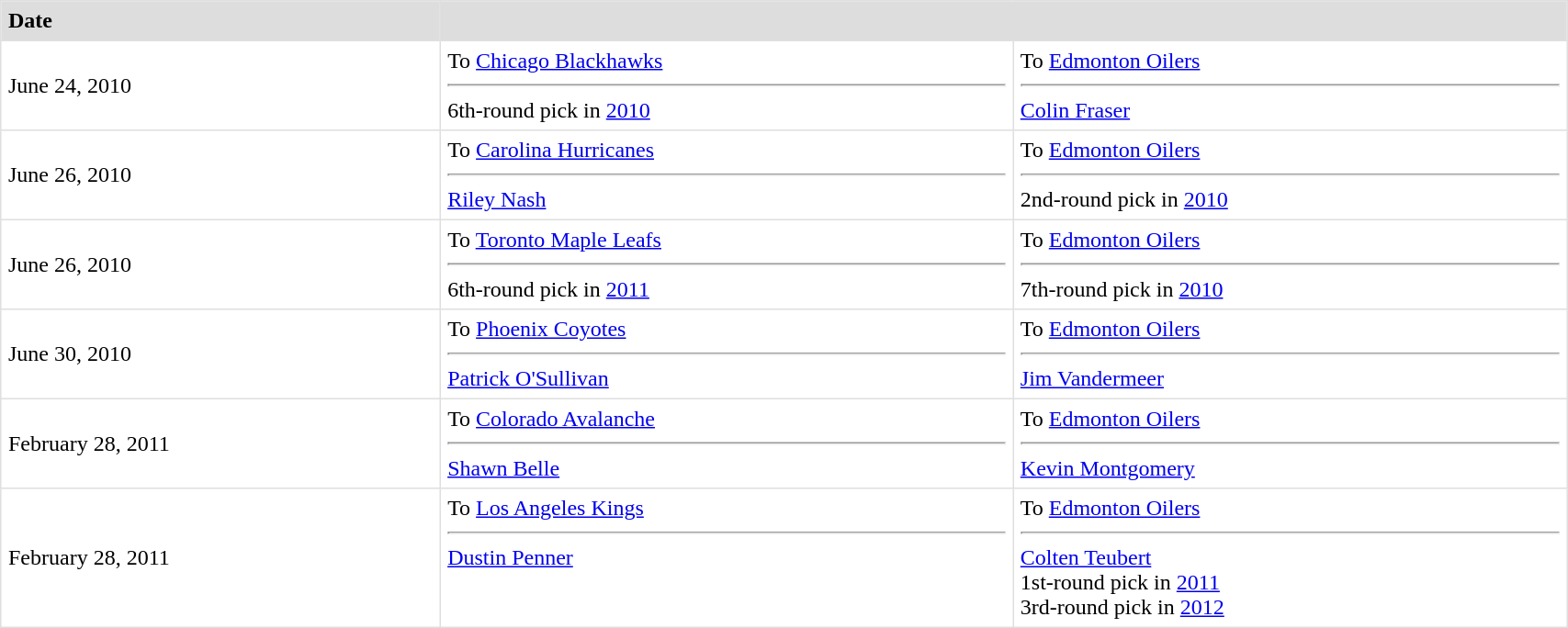<table border=1 style="border-collapse:collapse" bordercolor="#DFDFDF" cellpadding="5" width=90%>
<tr bgcolor="#dddddd">
<td><strong>Date</strong></td>
<th colspan="2"></th>
</tr>
<tr>
<td>June 24, 2010</td>
<td valign="top">To <a href='#'>Chicago Blackhawks</a> <hr>6th-round pick in <a href='#'>2010</a></td>
<td valign="top">To <a href='#'>Edmonton Oilers</a> <hr><a href='#'>Colin Fraser</a></td>
</tr>
<tr>
<td>June 26, 2010</td>
<td valign="top">To <a href='#'>Carolina Hurricanes</a> <hr><a href='#'>Riley Nash</a></td>
<td valign="top">To <a href='#'>Edmonton Oilers</a> <hr>2nd-round pick in <a href='#'>2010</a></td>
</tr>
<tr>
<td>June 26, 2010</td>
<td valign="top">To <a href='#'>Toronto Maple Leafs</a> <hr>6th-round pick in <a href='#'>2011</a></td>
<td valign="top">To <a href='#'>Edmonton Oilers</a> <hr>7th-round pick in <a href='#'>2010</a></td>
</tr>
<tr>
<td>June 30, 2010</td>
<td valign="top">To <a href='#'>Phoenix Coyotes</a> <hr><a href='#'>Patrick O'Sullivan</a></td>
<td valign="top">To <a href='#'>Edmonton Oilers</a> <hr><a href='#'>Jim Vandermeer</a></td>
</tr>
<tr>
<td>February 28, 2011</td>
<td valign="top">To <a href='#'>Colorado Avalanche</a> <hr><a href='#'>Shawn Belle</a></td>
<td valign="top">To <a href='#'>Edmonton Oilers</a> <hr><a href='#'>Kevin Montgomery</a></td>
</tr>
<tr>
<td>February 28, 2011</td>
<td valign="top">To <a href='#'>Los Angeles Kings</a> <hr><a href='#'>Dustin Penner</a></td>
<td valign="top">To <a href='#'>Edmonton Oilers</a> <hr><a href='#'>Colten Teubert</a><br>1st-round pick in <a href='#'>2011</a><br>3rd-round pick in <a href='#'>2012</a></td>
</tr>
</table>
